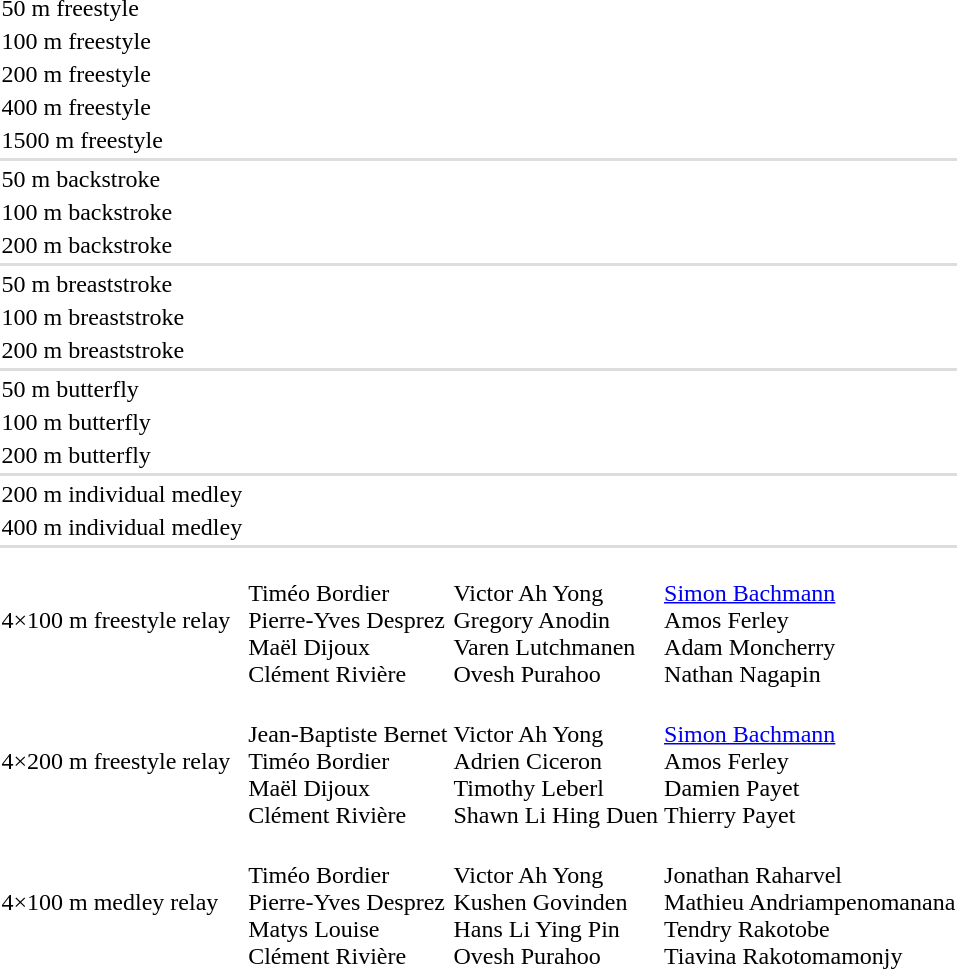<table>
<tr>
<td>50 m freestyle</td>
<td></td>
<td></td>
<td></td>
</tr>
<tr>
<td>100 m freestyle</td>
<td></td>
<td></td>
<td></td>
</tr>
<tr>
<td>200 m freestyle</td>
<td></td>
<td></td>
<td></td>
</tr>
<tr>
<td>400 m freestyle</td>
<td></td>
<td></td>
<td></td>
</tr>
<tr>
<td>1500 m freestyle</td>
<td></td>
<td></td>
<td></td>
</tr>
<tr bgcolor=#dddddd>
<td colspan=4></td>
</tr>
<tr>
<td>50 m backstroke</td>
<td nowrap></td>
<td nowrap></td>
<td></td>
</tr>
<tr>
<td>100 m backstroke</td>
<td></td>
<td></td>
<td></td>
</tr>
<tr>
<td>200 m backstroke</td>
<td></td>
<td></td>
<td></td>
</tr>
<tr bgcolor=#dddddd>
<td colspan=4></td>
</tr>
<tr>
<td>50 m breaststroke</td>
<td></td>
<td></td>
<td></td>
</tr>
<tr>
<td>100 m breaststroke</td>
<td></td>
<td></td>
<td></td>
</tr>
<tr>
<td>200 m breaststroke</td>
<td></td>
<td nowrap></td>
<td></td>
</tr>
<tr bgcolor=#dddddd>
<td colspan=4></td>
</tr>
<tr>
<td>50 m butterfly</td>
<td></td>
<td></td>
<td></td>
</tr>
<tr>
<td>100 m butterfly</td>
<td></td>
<td></td>
<td></td>
</tr>
<tr>
<td>200 m butterfly</td>
<td></td>
<td></td>
<td></td>
</tr>
<tr bgcolor=#dddddd>
<td colspan=4></td>
</tr>
<tr>
<td>200 m individual medley</td>
<td></td>
<td></td>
<td></td>
</tr>
<tr>
<td>400 m individual medley</td>
<td></td>
<td></td>
<td></td>
</tr>
<tr bgcolor=#dddddd>
<td colspan=4></td>
</tr>
<tr>
<td>4×100 m freestyle relay</td>
<td><br>Timéo Bordier<br>Pierre-Yves Desprez<br>Maël Dijoux<br>Clément Rivière</td>
<td><br>Victor Ah Yong<br>Gregory Anodin<br>Varen Lutchmanen<br>Ovesh Purahoo</td>
<td><br><a href='#'>Simon Bachmann</a><br>Amos Ferley<br>Adam Moncherry<br>Nathan Nagapin</td>
</tr>
<tr>
<td>4×200 m freestyle relay</td>
<td><br>Jean-Baptiste Bernet<br>Timéo Bordier<br>Maël Dijoux<br>Clément Rivière</td>
<td><br>Victor Ah Yong<br>Adrien Ciceron<br>Timothy Leberl<br>Shawn Li Hing Duen</td>
<td><br><a href='#'>Simon Bachmann</a><br>Amos Ferley<br>Damien Payet<br>Thierry Payet</td>
</tr>
<tr>
<td>4×100 m medley relay</td>
<td><br>Timéo Bordier<br>Pierre-Yves Desprez<br>Matys Louise<br>Clément Rivière</td>
<td><br>Victor Ah Yong<br>Kushen Govinden<br>Hans Li Ying Pin<br>Ovesh Purahoo</td>
<td nowrap><br>Jonathan Raharvel<br>Mathieu Andriampenomanana<br>Tendry Rakotobe<br>Tiavina Rakotomamonjy</td>
</tr>
</table>
